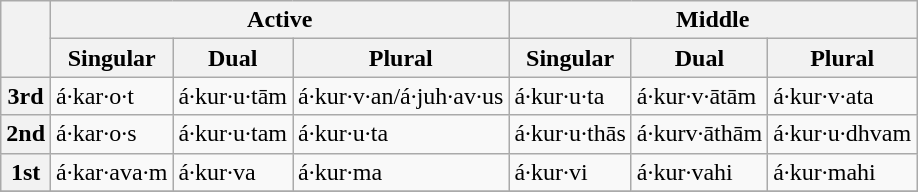<table class="wikitable" border="1">
<tr>
<th rowspan="2"></th>
<th colspan="3">Active</th>
<th colspan="3">Middle</th>
</tr>
<tr>
<th>Singular</th>
<th>Dual</th>
<th>Plural</th>
<th>Singular</th>
<th>Dual</th>
<th>Plural</th>
</tr>
<tr>
<th>3rd</th>
<td>á·kar·o·t</td>
<td>á·kur·u·tām</td>
<td>á·kur·v·an/á·juh·av·us</td>
<td>á·kur·u·ta</td>
<td>á·kur·v·ātām</td>
<td>á·kur·v·ata</td>
</tr>
<tr>
<th>2nd</th>
<td>á·kar·o·s</td>
<td>á·kur·u·tam</td>
<td>á·kur·u·ta</td>
<td>á·kur·u·thās</td>
<td>á·kurv·āthām</td>
<td>á·kur·u·dhvam</td>
</tr>
<tr>
<th>1st</th>
<td>á·kar·ava·m</td>
<td>á·kur·va</td>
<td>á·kur·ma</td>
<td>á·kur·vi</td>
<td>á·kur·vahi</td>
<td>á·kur·mahi</td>
</tr>
<tr>
</tr>
</table>
